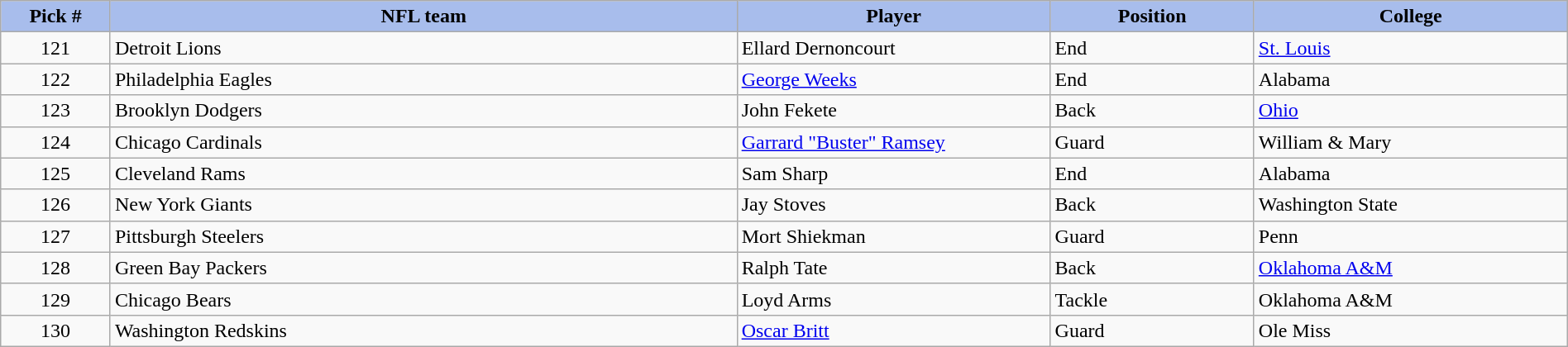<table class="wikitable sortable sortable" style="width: 100%">
<tr>
<th style="background:#A8BDEC;" width=7%>Pick #</th>
<th width=40% style="background:#A8BDEC;">NFL team</th>
<th width=20% style="background:#A8BDEC;">Player</th>
<th width=13% style="background:#A8BDEC;">Position</th>
<th style="background:#A8BDEC;">College</th>
</tr>
<tr>
<td align=center>121</td>
<td>Detroit Lions</td>
<td>Ellard Dernoncourt</td>
<td>End</td>
<td><a href='#'>St. Louis</a></td>
</tr>
<tr>
<td align=center>122</td>
<td>Philadelphia Eagles</td>
<td><a href='#'>George Weeks</a></td>
<td>End</td>
<td>Alabama</td>
</tr>
<tr>
<td align=center>123</td>
<td>Brooklyn Dodgers</td>
<td>John Fekete</td>
<td>Back</td>
<td><a href='#'>Ohio</a></td>
</tr>
<tr>
<td align=center>124</td>
<td>Chicago Cardinals</td>
<td><a href='#'>Garrard "Buster" Ramsey</a></td>
<td>Guard</td>
<td>William & Mary</td>
</tr>
<tr>
<td align=center>125</td>
<td>Cleveland Rams</td>
<td>Sam Sharp</td>
<td>End</td>
<td>Alabama</td>
</tr>
<tr>
<td align=center>126</td>
<td>New York Giants</td>
<td>Jay Stoves</td>
<td>Back</td>
<td>Washington State</td>
</tr>
<tr>
<td align=center>127</td>
<td>Pittsburgh Steelers</td>
<td>Mort Shiekman</td>
<td>Guard</td>
<td>Penn</td>
</tr>
<tr>
<td align=center>128</td>
<td>Green Bay Packers</td>
<td>Ralph Tate</td>
<td>Back</td>
<td><a href='#'>Oklahoma A&M</a></td>
</tr>
<tr>
<td align=center>129</td>
<td>Chicago Bears</td>
<td>Loyd Arms</td>
<td>Tackle</td>
<td>Oklahoma A&M</td>
</tr>
<tr>
<td align=center>130</td>
<td>Washington Redskins</td>
<td><a href='#'>Oscar Britt</a></td>
<td>Guard</td>
<td>Ole Miss</td>
</tr>
</table>
